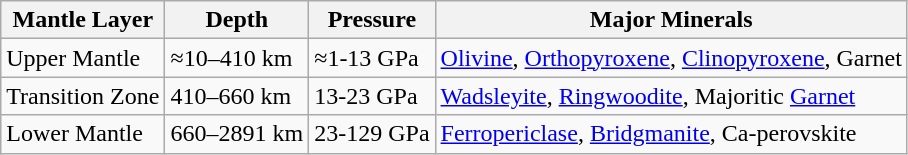<table class="wikitable">
<tr>
<th>Mantle Layer</th>
<th>Depth</th>
<th>Pressure</th>
<th>Major Minerals</th>
</tr>
<tr>
<td>Upper Mantle</td>
<td>≈10–410 km</td>
<td>≈1-13 GPa</td>
<td><a href='#'>Olivine</a>, <a href='#'>Orthopyroxene</a>, <a href='#'>Clinopyroxene</a>, Garnet</td>
</tr>
<tr>
<td>Transition Zone</td>
<td>410–660 km</td>
<td>13-23 GPa</td>
<td><a href='#'>Wadsleyite</a>, <a href='#'>Ringwoodite</a>, Majoritic <a href='#'>Garnet</a></td>
</tr>
<tr>
<td>Lower Mantle</td>
<td>660–2891 km</td>
<td>23-129 GPa</td>
<td><a href='#'>Ferropericlase</a>, <a href='#'>Bridgmanite</a>, Ca-perovskite</td>
</tr>
</table>
